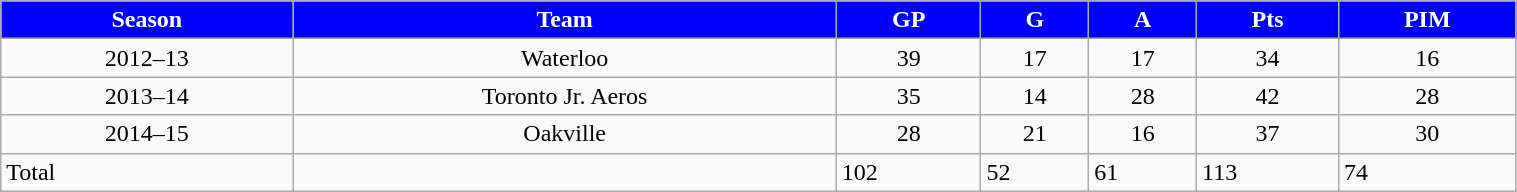<table class="wikitable" style="width:80%;">
<tr style="text-align:center; background:blue; color:#fff;">
<td><strong>Season</strong></td>
<td><strong>Team</strong></td>
<td><strong>GP</strong></td>
<td><strong>G</strong></td>
<td><strong>A</strong></td>
<td><strong>Pts</strong></td>
<td><strong>PIM</strong></td>
</tr>
<tr style="text-align:center;" bgcolor="">
<td>2012–13</td>
<td>Waterloo</td>
<td>39</td>
<td>17</td>
<td>17</td>
<td>34</td>
<td>16</td>
</tr>
<tr style="text-align:center;" bgcolor="">
<td>2013–14</td>
<td>Toronto Jr. Aeros</td>
<td>35</td>
<td>14</td>
<td>28</td>
<td>42</td>
<td>28</td>
</tr>
<tr style="text-align:center;" bgcolor="">
<td>2014–15</td>
<td>Oakville</td>
<td>28</td>
<td>21</td>
<td>16</td>
<td>37</td>
<td>30</td>
</tr>
<tr>
<td>Total</td>
<td></td>
<td>102</td>
<td>52</td>
<td>61</td>
<td>113</td>
<td>74</td>
</tr>
</table>
